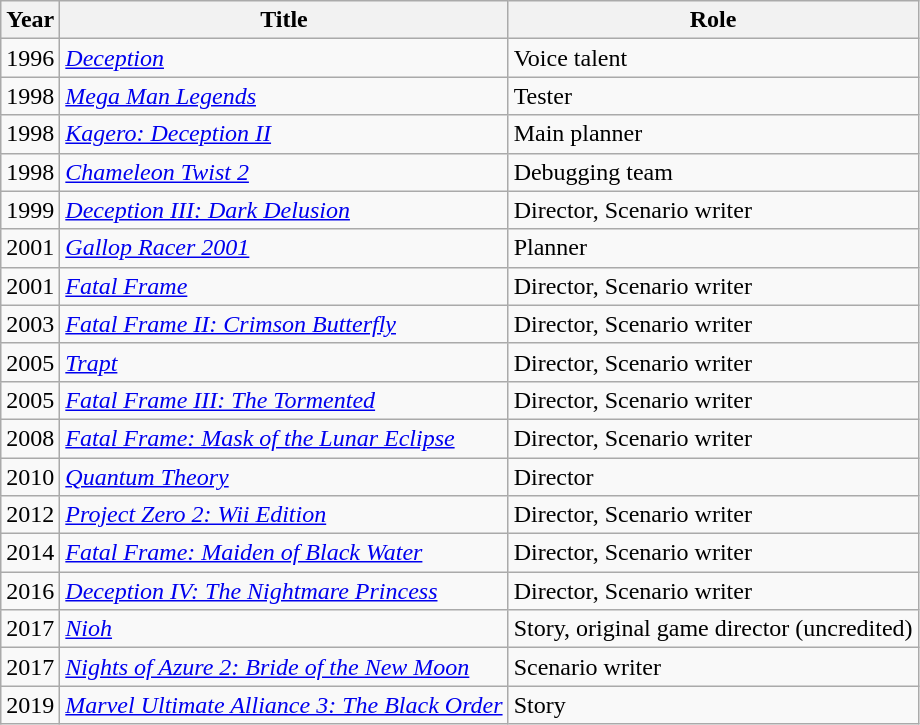<table class="wikitable sortable">
<tr>
<th>Year</th>
<th>Title</th>
<th>Role</th>
</tr>
<tr>
<td>1996</td>
<td><a href='#'><em>Deception</em></a></td>
<td>Voice talent</td>
</tr>
<tr>
<td>1998</td>
<td><a href='#'><em>Mega Man Legends</em></a></td>
<td>Tester</td>
</tr>
<tr>
<td>1998</td>
<td><em><a href='#'>Kagero: Deception II</a></em></td>
<td>Main planner</td>
</tr>
<tr>
<td>1998</td>
<td><em><a href='#'>Chameleon Twist 2</a></em></td>
<td>Debugging team</td>
</tr>
<tr>
<td>1999</td>
<td><em><a href='#'>Deception III: Dark Delusion</a></em></td>
<td>Director, Scenario writer</td>
</tr>
<tr>
<td>2001</td>
<td><em><a href='#'>Gallop Racer 2001</a></em></td>
<td>Planner</td>
</tr>
<tr>
<td>2001</td>
<td><a href='#'><em>Fatal Frame</em></a></td>
<td>Director, Scenario writer</td>
</tr>
<tr>
<td>2003</td>
<td><em><a href='#'>Fatal Frame II: Crimson Butterfly</a></em></td>
<td>Director, Scenario writer</td>
</tr>
<tr>
<td>2005</td>
<td><a href='#'><em>Trapt</em></a></td>
<td>Director, Scenario writer</td>
</tr>
<tr>
<td>2005</td>
<td><em><a href='#'>Fatal Frame III: The Tormented</a></em></td>
<td>Director, Scenario writer</td>
</tr>
<tr>
<td>2008</td>
<td><em><a href='#'>Fatal Frame: Mask of the Lunar Eclipse</a></em></td>
<td>Director, Scenario writer</td>
</tr>
<tr>
<td>2010</td>
<td><a href='#'><em>Quantum Theory</em></a></td>
<td>Director</td>
</tr>
<tr>
<td>2012</td>
<td><em><a href='#'>Project Zero 2: Wii Edition</a></em></td>
<td>Director, Scenario writer</td>
</tr>
<tr>
<td>2014</td>
<td><em><a href='#'>Fatal Frame: Maiden of Black Water</a></em></td>
<td>Director, Scenario writer</td>
</tr>
<tr>
<td>2016</td>
<td><em><a href='#'>Deception IV: The Nightmare Princess</a></em></td>
<td>Director, Scenario writer</td>
</tr>
<tr>
<td>2017</td>
<td><em><a href='#'>Nioh</a></em></td>
<td>Story, original game director (uncredited)</td>
</tr>
<tr>
<td>2017</td>
<td><em><a href='#'>Nights of Azure 2: Bride of the New Moon</a></em></td>
<td>Scenario writer</td>
</tr>
<tr>
<td>2019</td>
<td><em><a href='#'>Marvel Ultimate Alliance 3: The Black Order</a></em></td>
<td>Story</td>
</tr>
</table>
